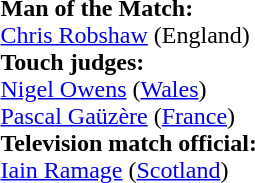<table style="width:100%">
<tr>
<td><br><strong>Man of the Match:</strong>
<br><a href='#'>Chris Robshaw</a> (England)<br><strong>Touch judges:</strong>
<br><a href='#'>Nigel Owens</a> (<a href='#'>Wales</a>)
<br><a href='#'>Pascal Gaüzère</a> (<a href='#'>France</a>)
<br><strong>Television match official:</strong>
<br><a href='#'>Iain Ramage</a> (<a href='#'>Scotland</a>)</td>
</tr>
</table>
